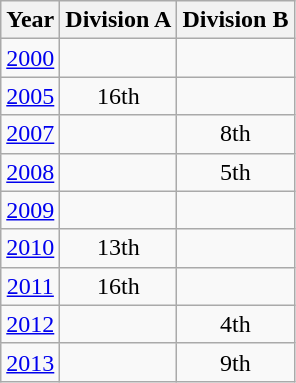<table class="wikitable" style="text-align:center">
<tr>
<th>Year</th>
<th>Division A</th>
<th>Division B</th>
</tr>
<tr>
<td><a href='#'>2000</a></td>
<td></td>
<td></td>
</tr>
<tr>
<td><a href='#'>2005</a></td>
<td>16th</td>
<td></td>
</tr>
<tr>
<td><a href='#'>2007</a></td>
<td></td>
<td>8th</td>
</tr>
<tr>
<td><a href='#'>2008</a></td>
<td></td>
<td>5th</td>
</tr>
<tr>
<td><a href='#'>2009</a></td>
<td></td>
<td></td>
</tr>
<tr>
<td><a href='#'>2010</a></td>
<td>13th</td>
<td></td>
</tr>
<tr>
<td><a href='#'>2011</a></td>
<td>16th</td>
<td></td>
</tr>
<tr>
<td><a href='#'>2012</a></td>
<td></td>
<td>4th</td>
</tr>
<tr>
<td><a href='#'>2013</a></td>
<td></td>
<td>9th</td>
</tr>
</table>
